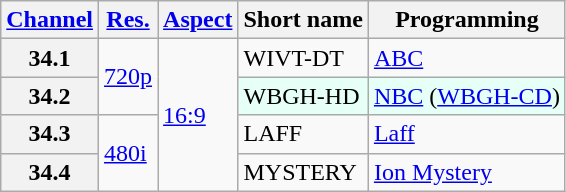<table class="wikitable">
<tr>
<th><a href='#'>Channel</a></th>
<th><a href='#'>Res.</a></th>
<th><a href='#'>Aspect</a></th>
<th>Short name</th>
<th>Programming</th>
</tr>
<tr>
<th scope = "row">34.1</th>
<td rowspan=2><a href='#'>720p</a></td>
<td rowspan=4><a href='#'>16:9</a></td>
<td>WIVT-DT</td>
<td><a href='#'>ABC</a></td>
</tr>
<tr style="background-color: #E6FFF7;">
<th scope = "row">34.2</th>
<td>WBGH-HD</td>
<td><a href='#'>NBC</a> (<a href='#'>WBGH-CD</a>)</td>
</tr>
<tr>
<th scope = "row">34.3</th>
<td rowspan=2><a href='#'>480i</a></td>
<td>LAFF</td>
<td><a href='#'>Laff</a></td>
</tr>
<tr>
<th scope = "row">34.4</th>
<td>MYSTERY</td>
<td><a href='#'>Ion Mystery</a></td>
</tr>
</table>
